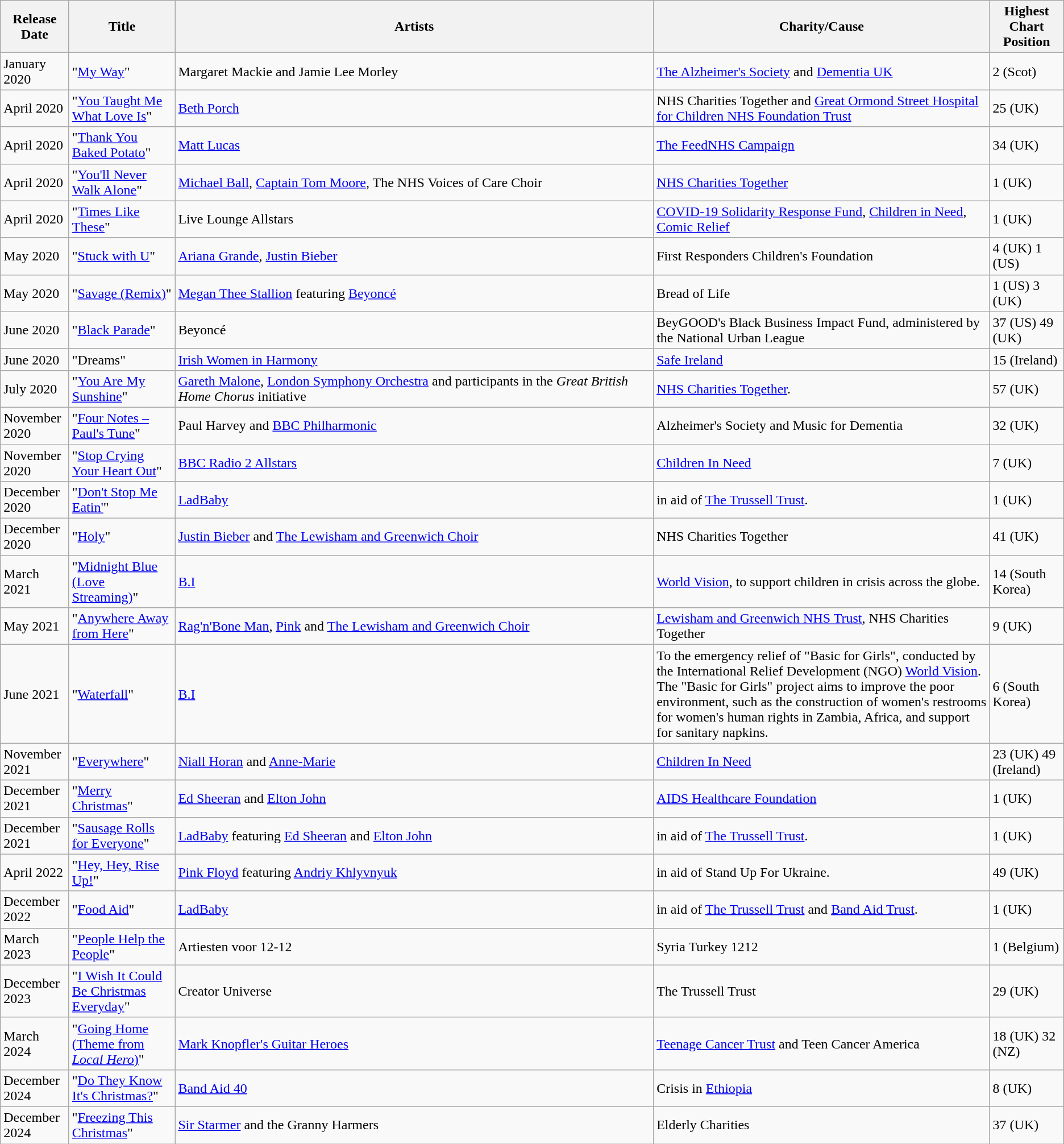<table class="wikitable">
<tr>
<th>Release Date</th>
<th>Title</th>
<th style="width:45%;">Artists</th>
<th>Charity/Cause</th>
<th>Highest Chart Position</th>
</tr>
<tr>
<td>January 2020</td>
<td>"<a href='#'>My Way</a>"</td>
<td>Margaret Mackie and Jamie Lee Morley</td>
<td><a href='#'>The Alzheimer's Society</a> and <a href='#'>Dementia UK</a></td>
<td>2 (Scot)</td>
</tr>
<tr>
<td>April 2020</td>
<td>"<a href='#'>You Taught Me What Love Is</a>"</td>
<td><a href='#'>Beth Porch</a></td>
<td>NHS Charities Together and <a href='#'>Great Ormond Street Hospital for Children NHS Foundation Trust</a></td>
<td>25 (UK)</td>
</tr>
<tr>
<td>April 2020</td>
<td>"<a href='#'>Thank You Baked Potato</a>"</td>
<td><a href='#'>Matt Lucas</a></td>
<td><a href='#'>The FeedNHS Campaign</a></td>
<td>34 (UK)</td>
</tr>
<tr>
<td>April 2020</td>
<td>"<a href='#'>You'll Never Walk Alone</a>"</td>
<td><a href='#'>Michael Ball</a>, <a href='#'>Captain Tom Moore</a>, The NHS Voices of Care Choir</td>
<td><a href='#'>NHS Charities Together</a></td>
<td>1 (UK)</td>
</tr>
<tr>
<td>April 2020</td>
<td>"<a href='#'>Times Like These</a>"</td>
<td>Live Lounge Allstars</td>
<td><a href='#'>COVID-19 Solidarity Response Fund</a>, <a href='#'>Children in Need</a>, <a href='#'>Comic Relief</a></td>
<td>1 (UK)</td>
</tr>
<tr>
<td>May 2020</td>
<td>"<a href='#'>Stuck with U</a>"</td>
<td><a href='#'>Ariana Grande</a>, <a href='#'>Justin Bieber</a></td>
<td>First Responders Children's Foundation</td>
<td>4 (UK) 1 (US)</td>
</tr>
<tr>
<td>May 2020</td>
<td>"<a href='#'>Savage (Remix)</a>"</td>
<td><a href='#'>Megan Thee Stallion</a> featuring <a href='#'>Beyoncé</a></td>
<td>Bread of Life</td>
<td>1 (US) 3 (UK)</td>
</tr>
<tr>
<td>June 2020</td>
<td>"<a href='#'>Black Parade</a>"</td>
<td>Beyoncé</td>
<td>BeyGOOD's Black Business Impact Fund, administered by the National Urban League</td>
<td>37 (US) 49 (UK)</td>
</tr>
<tr>
<td>June 2020</td>
<td>"Dreams"</td>
<td><a href='#'>Irish Women in Harmony</a></td>
<td><a href='#'>Safe Ireland</a></td>
<td>15 (Ireland)</td>
</tr>
<tr>
<td>July 2020</td>
<td>"<a href='#'>You Are My Sunshine</a>"</td>
<td><a href='#'>Gareth Malone</a>, <a href='#'>London Symphony Orchestra</a> and participants in the <em>Great British Home Chorus</em> initiative</td>
<td><a href='#'>NHS Charities Together</a>.</td>
<td>57 (UK)</td>
</tr>
<tr>
<td>November 2020</td>
<td>"<a href='#'>Four Notes – Paul's Tune</a>"</td>
<td>Paul Harvey and <a href='#'>BBC Philharmonic</a></td>
<td>Alzheimer's Society and Music for Dementia</td>
<td>32 (UK)</td>
</tr>
<tr>
<td>November 2020</td>
<td>"<a href='#'>Stop Crying Your Heart Out</a>"</td>
<td><a href='#'>BBC Radio 2 Allstars</a></td>
<td><a href='#'>Children In Need</a></td>
<td>7 (UK)</td>
</tr>
<tr>
<td>December 2020</td>
<td>"<a href='#'>Don't Stop Me Eatin'</a>"</td>
<td><a href='#'>LadBaby</a></td>
<td>in aid of <a href='#'>The Trussell Trust</a>.</td>
<td>1 (UK)</td>
</tr>
<tr>
<td>December 2020</td>
<td>"<a href='#'>Holy</a>"</td>
<td><a href='#'>Justin Bieber</a> and <a href='#'>The Lewisham and Greenwich Choir</a></td>
<td>NHS Charities Together</td>
<td>41 (UK)</td>
</tr>
<tr>
<td>March 2021</td>
<td>"<a href='#'>Midnight Blue (Love Streaming)</a>"</td>
<td><a href='#'>B.I</a></td>
<td><a href='#'>World Vision</a>, to support children in crisis across the globe.</td>
<td>14 (South Korea)</td>
</tr>
<tr>
<td>May 2021</td>
<td>"<a href='#'>Anywhere Away from Here</a>"</td>
<td><a href='#'>Rag'n'Bone Man</a>, <a href='#'>Pink</a> and <a href='#'>The Lewisham and Greenwich Choir</a></td>
<td><a href='#'>Lewisham and Greenwich NHS Trust</a>, NHS Charities Together</td>
<td>9 (UK)</td>
</tr>
<tr>
<td>June 2021</td>
<td>"<a href='#'>Waterfall</a>"</td>
<td><a href='#'>B.I</a></td>
<td>To the emergency relief of "Basic for Girls", conducted by the International Relief Development (NGO) <a href='#'>World Vision</a>. The "Basic for Girls" project aims to improve the poor environment, such as the construction of women's restrooms for women's human rights in Zambia, Africa, and support for sanitary napkins.</td>
<td>6 (South Korea)</td>
</tr>
<tr>
<td>November 2021</td>
<td>"<a href='#'>Everywhere</a>"</td>
<td><a href='#'>Niall Horan</a> and <a href='#'>Anne-Marie</a></td>
<td><a href='#'>Children In Need</a></td>
<td>23 (UK) 49 (Ireland)</td>
</tr>
<tr>
<td>December 2021</td>
<td>"<a href='#'>Merry Christmas</a>"</td>
<td><a href='#'>Ed Sheeran</a> and <a href='#'>Elton John</a></td>
<td><a href='#'>AIDS Healthcare Foundation</a></td>
<td>1 (UK)</td>
</tr>
<tr>
<td>December 2021</td>
<td>"<a href='#'>Sausage Rolls for Everyone</a>"</td>
<td><a href='#'>LadBaby</a> featuring <a href='#'>Ed Sheeran</a> and <a href='#'>Elton John</a></td>
<td>in aid of <a href='#'>The Trussell Trust</a>.</td>
<td>1 (UK)</td>
</tr>
<tr>
<td>April 2022</td>
<td>"<a href='#'>Hey, Hey, Rise Up!</a>"</td>
<td><a href='#'>Pink Floyd</a> featuring <a href='#'>Andriy Khlyvnyuk</a></td>
<td>in aid of Stand Up For Ukraine.</td>
<td>49 (UK)</td>
</tr>
<tr>
<td>December 2022</td>
<td>"<a href='#'>Food Aid</a>"</td>
<td><a href='#'>LadBaby</a></td>
<td>in aid of <a href='#'>The Trussell Trust</a> and <a href='#'>Band Aid Trust</a>.</td>
<td>1 (UK)</td>
</tr>
<tr>
<td>March 2023</td>
<td>"<a href='#'>People Help the People</a>"</td>
<td>Artiesten voor 12-12</td>
<td>Syria Turkey 1212</td>
<td>1 (Belgium)</td>
</tr>
<tr>
<td>December 2023</td>
<td>"<a href='#'>I Wish It Could Be Christmas Everyday</a>"</td>
<td>Creator Universe</td>
<td>The Trussell Trust</td>
<td>29 (UK)</td>
</tr>
<tr>
<td>March 2024</td>
<td>"<a href='#'>Going Home (Theme from <em>Local Hero</em>)</a>"</td>
<td><a href='#'>Mark Knopfler's Guitar Heroes</a></td>
<td><a href='#'>Teenage Cancer Trust</a> and Teen Cancer America</td>
<td>18 (UK) 32 (NZ)</td>
</tr>
<tr>
<td>December 2024</td>
<td>"<a href='#'>Do They Know It's Christmas?</a>"</td>
<td><a href='#'>Band Aid 40</a></td>
<td>Crisis in <a href='#'>Ethiopia</a></td>
<td>8 (UK)</td>
</tr>
<tr>
<td>December 2024</td>
<td>"<a href='#'>Freezing This Christmas</a>"</td>
<td><a href='#'>Sir Starmer</a> and the Granny Harmers</td>
<td>Elderly Charities</td>
<td>37 (UK)</td>
</tr>
</table>
